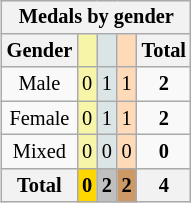<table class=wikitable style=font-size:85%;float:right;text-align:center>
<tr>
<th colspan=5>Medals by gender</th>
</tr>
<tr>
<th>Gender</th>
<td bgcolor=F7F6A8></td>
<td bgcolor=DCE5E5></td>
<td bgcolor=FFDAB9></td>
<th>Total</th>
</tr>
<tr>
<td>Male</td>
<td bgcolor=F7F6A8>0</td>
<td bgcolor=DCE5E5>1</td>
<td bgcolor=FFDAB9>1</td>
<td><strong>2</strong></td>
</tr>
<tr>
<td>Female</td>
<td bgcolor=F7F6A8>0</td>
<td bgcolor=DCE5E5>1</td>
<td bgcolor=FFDAB9>1</td>
<td><strong>2</strong></td>
</tr>
<tr>
<td>Mixed</td>
<td bgcolor=F7F6A8>0</td>
<td bgcolor=DCE5E5>0</td>
<td bgcolor=FFDAB9>0</td>
<td><strong>0</strong></td>
</tr>
<tr>
<th>Total</th>
<th style=background:gold>0</th>
<th style=background:silver>2</th>
<th style=background:#c96>2</th>
<th>4</th>
</tr>
</table>
